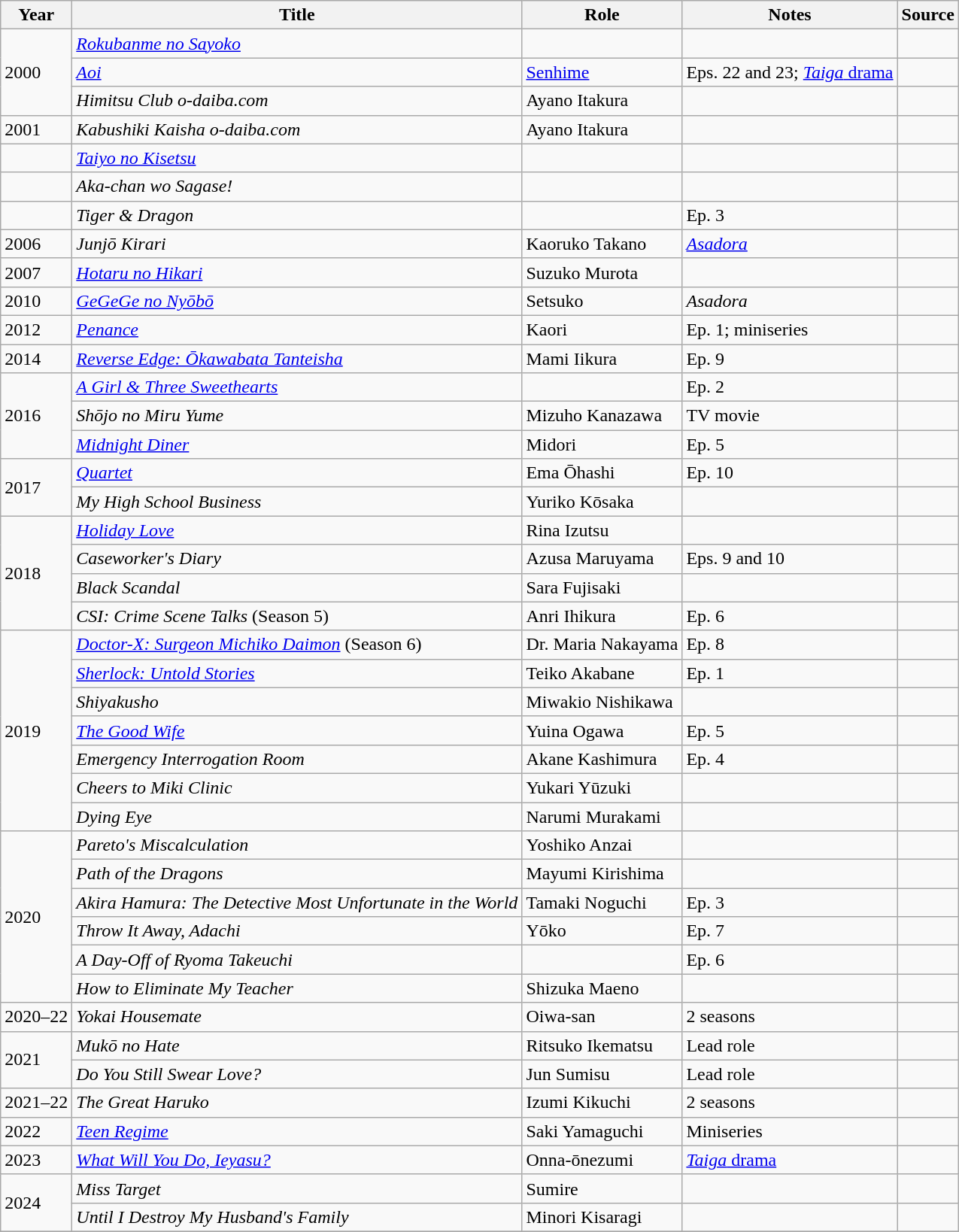<table class="wikitable sortable plainrowheaders">
<tr>
<th>Year</th>
<th>Title</th>
<th>Role</th>
<th class="unsortable">Notes</th>
<th class="unsortable">Source</th>
</tr>
<tr>
<td rowspan=3>2000</td>
<td><em><a href='#'>Rokubanme no Sayoko</a></em></td>
<td></td>
<td></td>
<td></td>
</tr>
<tr>
<td><em><a href='#'>Aoi</a></em></td>
<td><a href='#'>Senhime</a></td>
<td>Eps. 22 and 23; <a href='#'><em>Taiga</em> drama</a></td>
<td></td>
</tr>
<tr>
<td><em>Himitsu Club o-daiba.com</em></td>
<td>Ayano Itakura</td>
<td></td>
<td></td>
</tr>
<tr>
<td>2001</td>
<td><em>Kabushiki Kaisha o-daiba.com</em></td>
<td>Ayano Itakura</td>
<td></td>
<td></td>
</tr>
<tr>
<td></td>
<td><em><a href='#'>Taiyo no Kisetsu</a></em></td>
<td></td>
<td></td>
<td></td>
</tr>
<tr>
<td></td>
<td><em>Aka-chan wo Sagase!</em></td>
<td></td>
<td></td>
<td></td>
</tr>
<tr>
<td></td>
<td><em>Tiger & Dragon</em></td>
<td></td>
<td>Ep. 3</td>
<td></td>
</tr>
<tr>
<td>2006</td>
<td><em>Junjō Kirari</em></td>
<td>Kaoruko Takano</td>
<td><em><a href='#'>Asadora</a></em></td>
<td></td>
</tr>
<tr>
<td>2007</td>
<td><em><a href='#'>Hotaru no Hikari</a></em></td>
<td>Suzuko Murota</td>
<td></td>
<td></td>
</tr>
<tr>
<td>2010</td>
<td><em><a href='#'>GeGeGe no Nyōbō</a></em></td>
<td>Setsuko</td>
<td><em>Asadora</em></td>
<td></td>
</tr>
<tr>
<td>2012</td>
<td><em><a href='#'>Penance</a></em></td>
<td>Kaori</td>
<td>Ep. 1; miniseries</td>
<td></td>
</tr>
<tr>
<td>2014</td>
<td><em><a href='#'>Reverse Edge: Ōkawabata Tanteisha</a></em></td>
<td>Mami Iikura</td>
<td>Ep. 9</td>
<td></td>
</tr>
<tr>
<td rowspan=3>2016</td>
<td><em><a href='#'>A Girl & Three Sweethearts</a></em></td>
<td></td>
<td>Ep. 2</td>
<td></td>
</tr>
<tr>
<td><em>Shōjo no Miru Yume</em></td>
<td>Mizuho Kanazawa</td>
<td>TV movie</td>
<td></td>
</tr>
<tr>
<td><em><a href='#'>Midnight Diner</a></em></td>
<td>Midori</td>
<td>Ep. 5</td>
<td></td>
</tr>
<tr>
<td rowspan=2>2017</td>
<td><em><a href='#'>Quartet</a></em></td>
<td>Ema Ōhashi</td>
<td>Ep. 10</td>
<td></td>
</tr>
<tr>
<td><em>My High School Business</em></td>
<td>Yuriko Kōsaka</td>
<td></td>
<td></td>
</tr>
<tr>
<td rowspan=4>2018</td>
<td><em><a href='#'>Holiday Love</a></em></td>
<td>Rina Izutsu</td>
<td></td>
<td></td>
</tr>
<tr>
<td><em>Caseworker's Diary</em></td>
<td>Azusa Maruyama</td>
<td>Eps. 9 and 10</td>
<td></td>
</tr>
<tr>
<td><em>Black Scandal</em></td>
<td>Sara Fujisaki</td>
<td></td>
<td></td>
</tr>
<tr>
<td><em>CSI: Crime Scene Talks</em> (Season 5)</td>
<td>Anri Ihikura</td>
<td>Ep. 6</td>
<td></td>
</tr>
<tr>
<td rowspan=7>2019</td>
<td><em><a href='#'>Doctor-X: Surgeon Michiko Daimon</a></em> (Season 6)</td>
<td>Dr. Maria Nakayama</td>
<td>Ep. 8</td>
<td></td>
</tr>
<tr>
<td><em><a href='#'>Sherlock: Untold Stories</a></em></td>
<td>Teiko Akabane</td>
<td>Ep. 1</td>
<td></td>
</tr>
<tr>
<td><em>Shiyakusho</em></td>
<td>Miwakio Nishikawa</td>
<td></td>
<td></td>
</tr>
<tr>
<td><em><a href='#'>The Good Wife</a></em></td>
<td>Yuina Ogawa</td>
<td>Ep. 5</td>
<td></td>
</tr>
<tr>
<td><em>Emergency Interrogation Room</em></td>
<td>Akane Kashimura</td>
<td>Ep. 4</td>
<td></td>
</tr>
<tr>
<td><em>Cheers to Miki Clinic</em></td>
<td>Yukari Yūzuki</td>
<td></td>
<td></td>
</tr>
<tr>
<td><em>Dying Eye</em></td>
<td>Narumi Murakami</td>
<td></td>
<td></td>
</tr>
<tr>
<td rowspan=6>2020</td>
<td><em>Pareto's Miscalculation</em></td>
<td>Yoshiko Anzai</td>
<td></td>
<td></td>
</tr>
<tr>
<td><em>Path of the Dragons</em></td>
<td>Mayumi Kirishima</td>
<td></td>
<td></td>
</tr>
<tr>
<td><em>Akira Hamura: The Detective Most Unfortunate in the World</em></td>
<td>Tamaki Noguchi</td>
<td>Ep. 3</td>
<td></td>
</tr>
<tr>
<td><em>Throw It Away, Adachi</em></td>
<td>Yōko</td>
<td>Ep. 7</td>
<td></td>
</tr>
<tr>
<td><em>A Day-Off of Ryoma Takeuchi</em></td>
<td></td>
<td>Ep. 6</td>
<td></td>
</tr>
<tr>
<td><em>How to Eliminate My Teacher</em></td>
<td>Shizuka Maeno</td>
<td></td>
<td></td>
</tr>
<tr>
<td>2020–22</td>
<td><em>Yokai Housemate</em></td>
<td>Oiwa-san</td>
<td>2 seasons</td>
<td></td>
</tr>
<tr>
<td rowspan=2>2021</td>
<td><em>Mukō no Hate</em></td>
<td>Ritsuko Ikematsu</td>
<td>Lead role</td>
<td></td>
</tr>
<tr>
<td><em>Do You Still Swear Love?</em></td>
<td>Jun Sumisu</td>
<td>Lead role</td>
<td></td>
</tr>
<tr>
<td>2021–22</td>
<td><em>The Great Haruko</em></td>
<td>Izumi Kikuchi</td>
<td>2 seasons</td>
<td></td>
</tr>
<tr>
<td>2022</td>
<td><em><a href='#'>Teen Regime</a></em></td>
<td>Saki Yamaguchi</td>
<td>Miniseries</td>
<td></td>
</tr>
<tr>
<td>2023</td>
<td><em><a href='#'>What Will You Do, Ieyasu?</a></em></td>
<td>Onna-ōnezumi</td>
<td><a href='#'><em>Taiga</em> drama</a></td>
<td></td>
</tr>
<tr>
<td rowspan=2>2024</td>
<td><em>Miss Target</em></td>
<td>Sumire</td>
<td></td>
<td></td>
</tr>
<tr>
<td><em>Until I Destroy My Husband's Family</em></td>
<td>Minori Kisaragi</td>
<td></td>
<td></td>
</tr>
<tr>
</tr>
</table>
